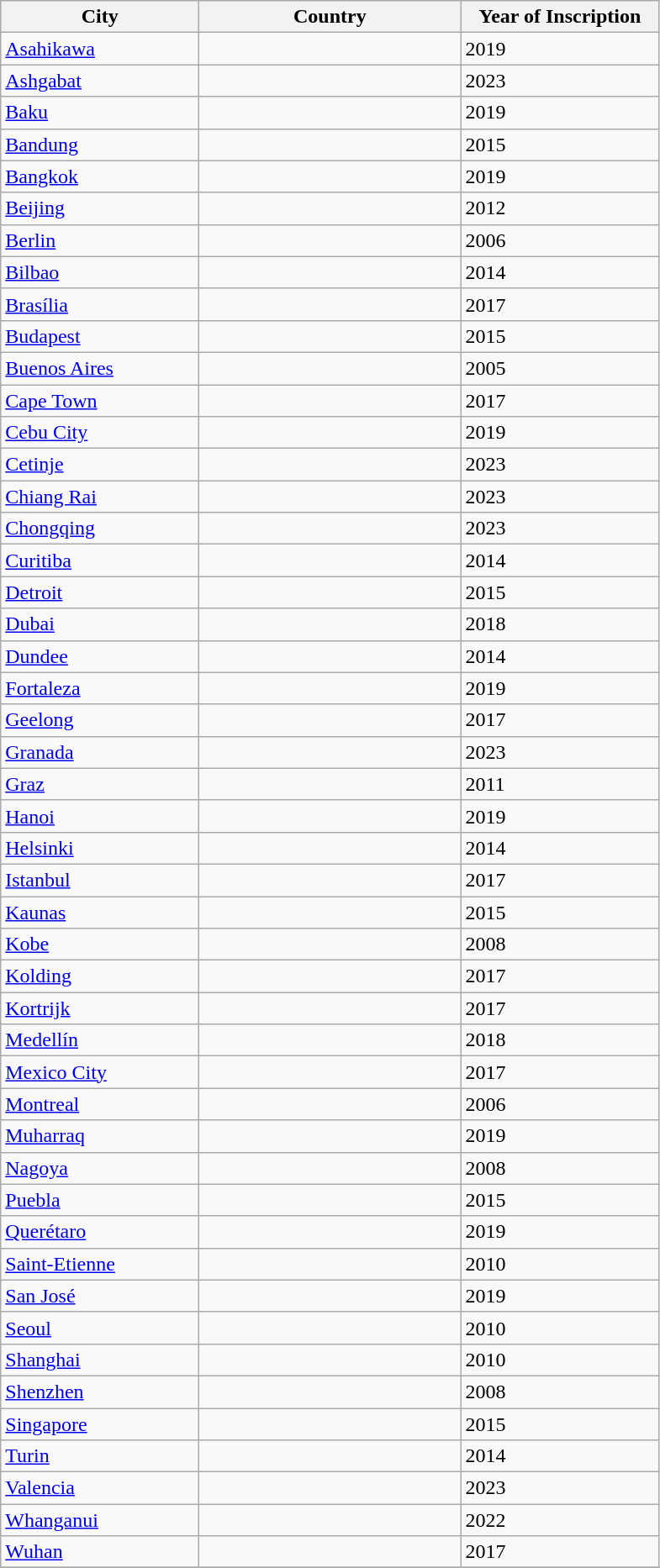<table class="wikitable sortable">
<tr>
<th width="150">City</th>
<th width="200">Country</th>
<th width="150">Year of Inscription</th>
</tr>
<tr>
<td><a href='#'>Asahikawa</a></td>
<td></td>
<td>2019</td>
</tr>
<tr>
<td><a href='#'>Ashgabat</a></td>
<td></td>
<td>2023</td>
</tr>
<tr>
<td><a href='#'>Baku</a></td>
<td></td>
<td>2019</td>
</tr>
<tr>
<td><a href='#'>Bandung</a></td>
<td></td>
<td>2015</td>
</tr>
<tr>
<td><a href='#'>Bangkok</a></td>
<td></td>
<td>2019</td>
</tr>
<tr>
<td><a href='#'>Beijing</a></td>
<td></td>
<td>2012</td>
</tr>
<tr>
<td><a href='#'>Berlin</a></td>
<td></td>
<td>2006</td>
</tr>
<tr>
<td><a href='#'>Bilbao</a></td>
<td></td>
<td>2014</td>
</tr>
<tr>
<td><a href='#'>Brasília</a></td>
<td></td>
<td>2017</td>
</tr>
<tr>
<td><a href='#'>Budapest</a></td>
<td></td>
<td>2015</td>
</tr>
<tr>
<td><a href='#'>Buenos Aires</a></td>
<td></td>
<td>2005</td>
</tr>
<tr>
<td><a href='#'>Cape Town</a></td>
<td></td>
<td>2017</td>
</tr>
<tr>
<td><a href='#'>Cebu City</a></td>
<td></td>
<td>2019</td>
</tr>
<tr>
<td><a href='#'>Cetinje</a></td>
<td></td>
<td>2023</td>
</tr>
<tr>
<td><a href='#'>Chiang Rai</a></td>
<td></td>
<td>2023</td>
</tr>
<tr>
<td><a href='#'>Chongqing</a></td>
<td></td>
<td>2023</td>
</tr>
<tr>
<td><a href='#'>Curitiba</a></td>
<td></td>
<td>2014</td>
</tr>
<tr>
<td><a href='#'>Detroit</a></td>
<td></td>
<td>2015</td>
</tr>
<tr>
<td><a href='#'>Dubai</a></td>
<td></td>
<td>2018</td>
</tr>
<tr>
<td><a href='#'>Dundee</a></td>
<td></td>
<td>2014</td>
</tr>
<tr>
<td><a href='#'>Fortaleza</a></td>
<td></td>
<td>2019</td>
</tr>
<tr>
<td><a href='#'>Geelong</a></td>
<td></td>
<td>2017</td>
</tr>
<tr>
<td><a href='#'>Granada</a></td>
<td></td>
<td>2023</td>
</tr>
<tr>
<td><a href='#'>Graz</a></td>
<td></td>
<td>2011</td>
</tr>
<tr>
<td><a href='#'>Hanoi</a></td>
<td></td>
<td>2019</td>
</tr>
<tr>
<td><a href='#'>Helsinki</a></td>
<td></td>
<td>2014</td>
</tr>
<tr>
<td><a href='#'>Istanbul</a></td>
<td></td>
<td>2017</td>
</tr>
<tr>
<td><a href='#'>Kaunas</a></td>
<td></td>
<td>2015</td>
</tr>
<tr>
<td><a href='#'>Kobe</a></td>
<td></td>
<td>2008</td>
</tr>
<tr>
<td><a href='#'>Kolding</a></td>
<td></td>
<td>2017</td>
</tr>
<tr>
<td><a href='#'>Kortrijk</a></td>
<td></td>
<td>2017</td>
</tr>
<tr>
<td><a href='#'>Medellín</a></td>
<td></td>
<td>2018</td>
</tr>
<tr>
<td><a href='#'>Mexico City</a></td>
<td></td>
<td>2017</td>
</tr>
<tr>
<td><a href='#'>Montreal</a></td>
<td></td>
<td>2006</td>
</tr>
<tr>
<td><a href='#'>Muharraq</a></td>
<td></td>
<td>2019</td>
</tr>
<tr>
<td><a href='#'>Nagoya</a></td>
<td></td>
<td>2008</td>
</tr>
<tr>
<td><a href='#'>Puebla</a></td>
<td></td>
<td>2015</td>
</tr>
<tr>
<td><a href='#'>Querétaro</a></td>
<td></td>
<td>2019</td>
</tr>
<tr>
<td><a href='#'>Saint-Etienne</a></td>
<td></td>
<td>2010</td>
</tr>
<tr>
<td><a href='#'>San José</a></td>
<td></td>
<td>2019</td>
</tr>
<tr>
<td><a href='#'>Seoul</a></td>
<td></td>
<td>2010</td>
</tr>
<tr>
<td><a href='#'>Shanghai</a></td>
<td></td>
<td>2010</td>
</tr>
<tr>
<td><a href='#'>Shenzhen</a></td>
<td></td>
<td>2008</td>
</tr>
<tr>
<td><a href='#'>Singapore</a></td>
<td></td>
<td>2015</td>
</tr>
<tr>
<td><a href='#'>Turin</a></td>
<td></td>
<td>2014</td>
</tr>
<tr>
<td><a href='#'>Valencia</a></td>
<td></td>
<td>2023</td>
</tr>
<tr>
<td><a href='#'>Whanganui</a></td>
<td></td>
<td>2022</td>
</tr>
<tr>
<td><a href='#'>Wuhan</a></td>
<td></td>
<td>2017</td>
</tr>
<tr>
</tr>
</table>
